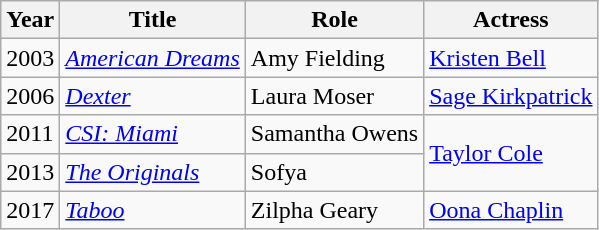<table class="wikitable">
<tr>
<th>Year</th>
<th>Title</th>
<th>Role</th>
<th>Actress</th>
</tr>
<tr>
<td>2003</td>
<td><em><a href='#'>American Dreams</a></em></td>
<td>Amy Fielding</td>
<td><a href='#'>Kristen Bell</a></td>
</tr>
<tr>
<td>2006</td>
<td><em><a href='#'>Dexter</a></em></td>
<td>Laura Moser</td>
<td><a href='#'>Sage Kirkpatrick</a></td>
</tr>
<tr>
<td>2011</td>
<td><em><a href='#'>CSI: Miami</a></em></td>
<td>Samantha Owens</td>
<td rowspan="2"><a href='#'>Taylor Cole</a></td>
</tr>
<tr>
<td>2013</td>
<td><em><a href='#'>The Originals</a></em></td>
<td>Sofya</td>
</tr>
<tr>
<td>2017</td>
<td><em><a href='#'>Taboo</a></em></td>
<td>Zilpha Geary</td>
<td><a href='#'>Oona Chaplin</a></td>
</tr>
</table>
